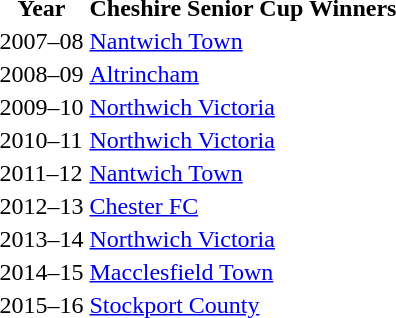<table>
<tr>
<th>Year</th>
<th>Cheshire Senior Cup Winners</th>
</tr>
<tr>
<td>2007–08</td>
<td><a href='#'>Nantwich Town</a></td>
</tr>
<tr>
<td>2008–09</td>
<td><a href='#'>Altrincham</a></td>
</tr>
<tr>
<td>2009–10</td>
<td><a href='#'>Northwich Victoria</a></td>
</tr>
<tr>
<td>2010–11</td>
<td><a href='#'>Northwich Victoria</a></td>
</tr>
<tr>
<td>2011–12</td>
<td><a href='#'>Nantwich Town</a></td>
</tr>
<tr>
<td>2012–13</td>
<td><a href='#'>Chester FC</a></td>
</tr>
<tr>
<td>2013–14</td>
<td><a href='#'>Northwich Victoria</a></td>
</tr>
<tr>
<td>2014–15</td>
<td><a href='#'>Macclesfield Town</a></td>
</tr>
<tr>
<td>2015–16</td>
<td><a href='#'>Stockport County</a></td>
</tr>
</table>
